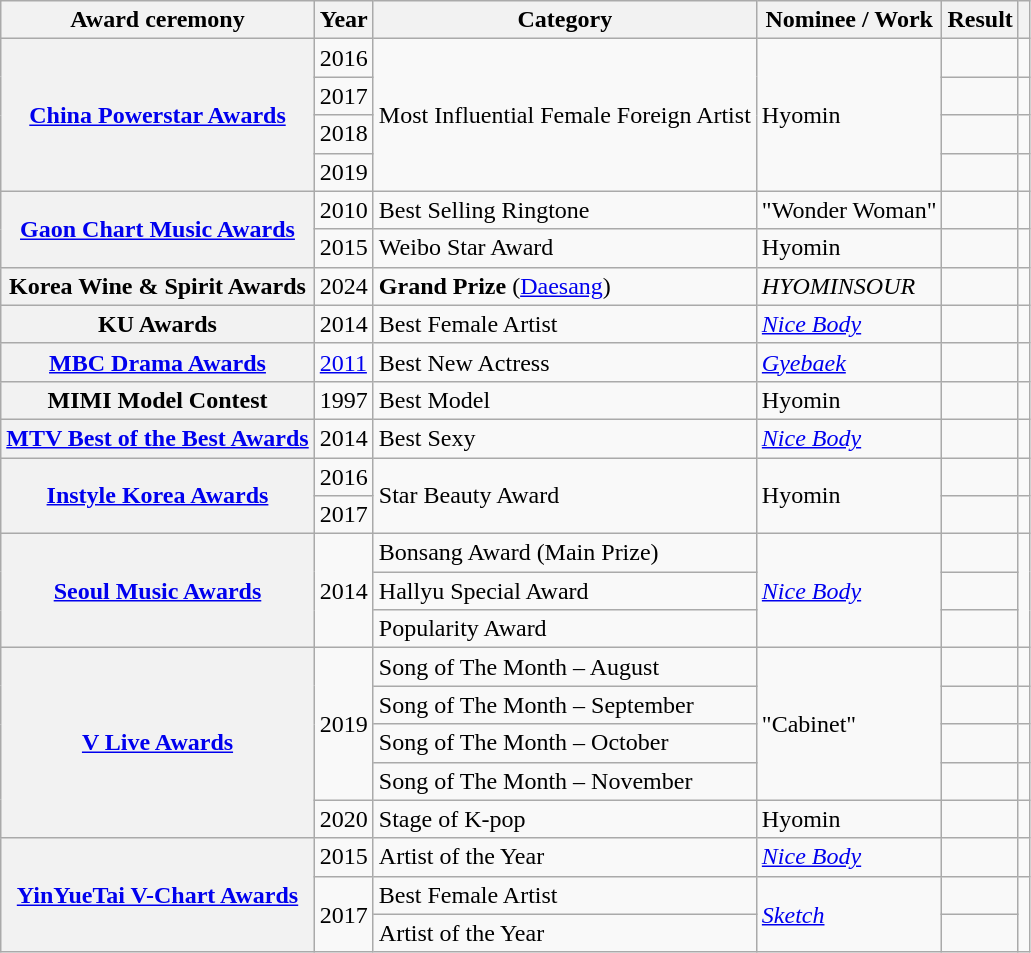<table class="wikitable plainrowheaders sortable">
<tr>
<th scope="col">Award ceremony</th>
<th scope="col">Year</th>
<th scope="col">Category</th>
<th scope="col">Nominee / Work</th>
<th scope="col">Result</th>
<th scope="col" class="unsortable"></th>
</tr>
<tr>
<th scope="row" rowspan="4"><a href='#'>China Powerstar Awards</a></th>
<td>2016</td>
<td rowspan="4">Most Influential Female Foreign Artist</td>
<td rowspan="4">Hyomin</td>
<td></td>
<td></td>
</tr>
<tr>
<td>2017</td>
<td></td>
<td></td>
</tr>
<tr>
<td>2018</td>
<td></td>
<td></td>
</tr>
<tr>
<td>2019</td>
<td></td>
<td></td>
</tr>
<tr>
<th scope="row" rowspan="2"><a href='#'>Gaon Chart Music Awards</a></th>
<td>2010</td>
<td>Best Selling Ringtone</td>
<td>"Wonder Woman"</td>
<td></td>
<td></td>
</tr>
<tr>
<td>2015</td>
<td>Weibo Star Award</td>
<td>Hyomin</td>
<td></td>
<td></td>
</tr>
<tr>
<th scope="row">Korea Wine & Spirit Awards</th>
<td>2024</td>
<td><strong>Grand Prize</strong> (<a href='#'>Daesang</a>)</td>
<td><em>HYOMINSOUR</em></td>
<td></td>
<td></td>
</tr>
<tr>
<th scope="row">KU Awards</th>
<td>2014</td>
<td>Best Female Artist</td>
<td><em><a href='#'>Nice Body</a></em></td>
<td></td>
<td></td>
</tr>
<tr>
<th scope="row"><a href='#'>MBC Drama Awards</a></th>
<td><a href='#'>2011</a></td>
<td>Best New Actress</td>
<td><em><a href='#'>Gyebaek</a></em></td>
<td></td>
<td></td>
</tr>
<tr>
<th scope="row">MIMI Model Contest</th>
<td>1997</td>
<td>Best Model</td>
<td>Hyomin</td>
<td></td>
<td></td>
</tr>
<tr>
<th scope="row"><a href='#'>MTV Best of the Best Awards</a></th>
<td>2014</td>
<td>Best Sexy</td>
<td><em><a href='#'>Nice Body</a></em></td>
<td></td>
<td></td>
</tr>
<tr>
<th scope="row" rowspan="2"><a href='#'>Instyle Korea Awards</a></th>
<td>2016</td>
<td rowspan="2">Star Beauty Award</td>
<td rowspan="2">Hyomin</td>
<td></td>
<td></td>
</tr>
<tr>
<td>2017</td>
<td></td>
<td></td>
</tr>
<tr>
<th scope="row" rowspan="3"><a href='#'>Seoul Music Awards</a></th>
<td rowspan="3">2014</td>
<td>Bonsang Award (Main Prize)</td>
<td rowspan="3"><em><a href='#'>Nice Body</a></em></td>
<td></td>
<td rowspan="3"></td>
</tr>
<tr>
<td>Hallyu Special Award</td>
<td></td>
</tr>
<tr>
<td>Popularity Award</td>
<td></td>
</tr>
<tr>
<th scope="row"  rowspan="5"><a href='#'>V Live Awards</a></th>
<td rowspan="4">2019</td>
<td>Song of The Month – August</td>
<td rowspan="4">"Cabinet"</td>
<td></td>
<td></td>
</tr>
<tr>
<td>Song of The Month – September</td>
<td></td>
<td></td>
</tr>
<tr>
<td>Song of The Month – October</td>
<td></td>
<td></td>
</tr>
<tr>
<td>Song of The Month – November</td>
<td></td>
<td></td>
</tr>
<tr>
<td>2020</td>
<td>Stage of K-pop</td>
<td>Hyomin</td>
<td></td>
<td></td>
</tr>
<tr>
<th scope="row" rowspan="3"><a href='#'>YinYueTai V-Chart Awards</a></th>
<td>2015</td>
<td>Artist of the Year</td>
<td><em><a href='#'>Nice Body</a></em></td>
<td></td>
<td></td>
</tr>
<tr>
<td rowspan="2">2017</td>
<td>Best Female Artist</td>
<td rowspan="2"><em><a href='#'>Sketch</a></em></td>
<td></td>
<td rowspan="2"></td>
</tr>
<tr>
<td>Artist of the Year</td>
<td></td>
</tr>
</table>
